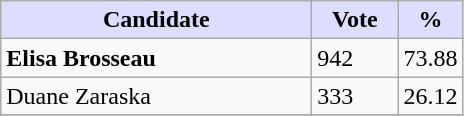<table class="wikitable">
<tr>
<th style="background:#ddf; width:200px;">Candidate</th>
<th style="background:#ddf; width:50px;">Vote</th>
<th style="background:#ddf; width:30px;">%</th>
</tr>
<tr>
<td><strong>Elisa Brosseau</strong></td>
<td>942</td>
<td>73.88</td>
</tr>
<tr>
<td>Duane Zaraska</td>
<td>333</td>
<td>26.12</td>
</tr>
<tr>
</tr>
</table>
